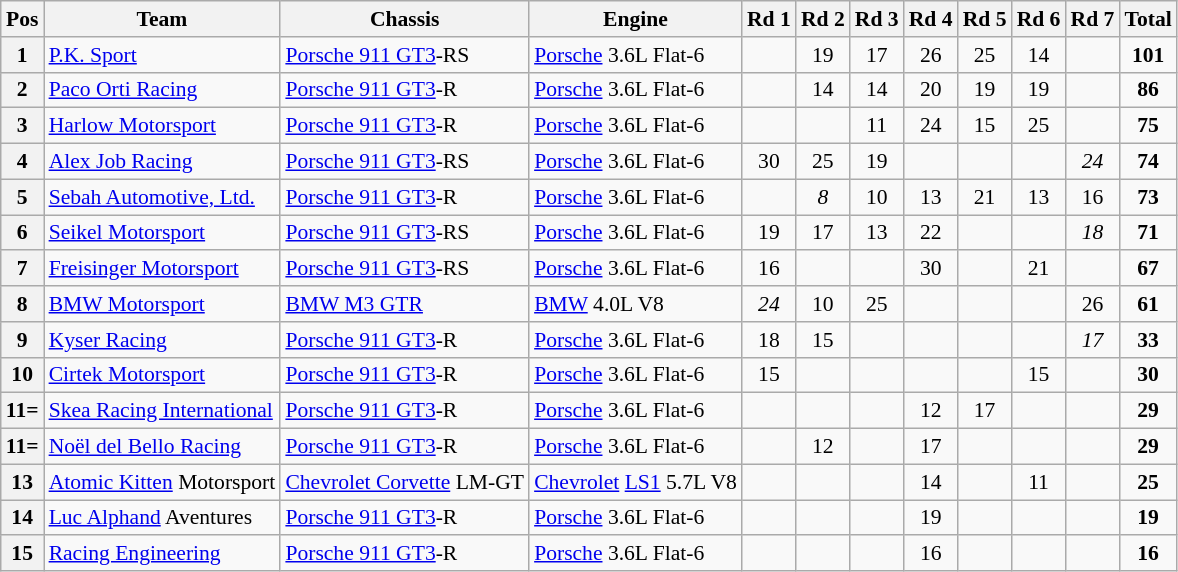<table class="wikitable" style="font-size: 90%;">
<tr>
<th>Pos</th>
<th>Team</th>
<th>Chassis</th>
<th>Engine</th>
<th>Rd 1</th>
<th>Rd 2</th>
<th>Rd 3</th>
<th>Rd 4</th>
<th>Rd 5</th>
<th>Rd 6</th>
<th>Rd 7</th>
<th>Total</th>
</tr>
<tr>
<th>1</th>
<td> <a href='#'>P.K. Sport</a></td>
<td><a href='#'>Porsche 911 GT3</a>-RS</td>
<td><a href='#'>Porsche</a> 3.6L Flat-6</td>
<td></td>
<td align=center>19</td>
<td align=center>17</td>
<td align=center>26</td>
<td align=center>25</td>
<td align=center>14</td>
<td></td>
<td align=center><strong>101</strong></td>
</tr>
<tr>
<th>2</th>
<td> <a href='#'>Paco Orti Racing</a></td>
<td><a href='#'>Porsche 911 GT3</a>-R</td>
<td><a href='#'>Porsche</a> 3.6L Flat-6</td>
<td></td>
<td align=center>14</td>
<td align=center>14</td>
<td align=center>20</td>
<td align=center>19</td>
<td align=center>19</td>
<td></td>
<td align=center><strong>86</strong></td>
</tr>
<tr>
<th>3</th>
<td> <a href='#'>Harlow Motorsport</a></td>
<td><a href='#'>Porsche 911 GT3</a>-R</td>
<td><a href='#'>Porsche</a> 3.6L Flat-6</td>
<td></td>
<td></td>
<td align=center>11</td>
<td align=center>24</td>
<td align=center>15</td>
<td align=center>25</td>
<td></td>
<td align=center><strong>75</strong></td>
</tr>
<tr>
<th>4</th>
<td> <a href='#'>Alex Job Racing</a></td>
<td><a href='#'>Porsche 911 GT3</a>-RS</td>
<td><a href='#'>Porsche</a> 3.6L Flat-6</td>
<td align=center>30</td>
<td align=center>25</td>
<td align=center>19</td>
<td></td>
<td></td>
<td></td>
<td align=center><em>24</em></td>
<td align=center><strong>74</strong></td>
</tr>
<tr>
<th>5</th>
<td> <a href='#'>Sebah Automotive, Ltd.</a></td>
<td><a href='#'>Porsche 911 GT3</a>-R</td>
<td><a href='#'>Porsche</a> 3.6L Flat-6</td>
<td></td>
<td align=center><em>8</em></td>
<td align=center>10</td>
<td align=center>13</td>
<td align=center>21</td>
<td align=center>13</td>
<td align=center>16</td>
<td align=center><strong>73</strong></td>
</tr>
<tr>
<th>6</th>
<td> <a href='#'>Seikel Motorsport</a></td>
<td><a href='#'>Porsche 911 GT3</a>-RS</td>
<td><a href='#'>Porsche</a> 3.6L Flat-6</td>
<td align=center>19</td>
<td align=center>17</td>
<td align=center>13</td>
<td align=center>22</td>
<td></td>
<td></td>
<td align=center><em>18</em></td>
<td align=center><strong>71</strong></td>
</tr>
<tr>
<th>7</th>
<td> <a href='#'>Freisinger Motorsport</a></td>
<td><a href='#'>Porsche 911 GT3</a>-RS</td>
<td><a href='#'>Porsche</a> 3.6L Flat-6</td>
<td align=center>16</td>
<td></td>
<td></td>
<td align=center>30</td>
<td></td>
<td align=center>21</td>
<td></td>
<td align=center><strong>67</strong></td>
</tr>
<tr>
<th>8</th>
<td> <a href='#'>BMW Motorsport</a></td>
<td><a href='#'>BMW M3 GTR</a></td>
<td><a href='#'>BMW</a> 4.0L V8</td>
<td align=center><em>24</em></td>
<td align=center>10</td>
<td align=center>25</td>
<td></td>
<td></td>
<td></td>
<td align=center>26</td>
<td align=center><strong>61</strong></td>
</tr>
<tr>
<th>9</th>
<td> <a href='#'>Kyser Racing</a></td>
<td><a href='#'>Porsche 911 GT3</a>-R</td>
<td><a href='#'>Porsche</a> 3.6L Flat-6</td>
<td align=center>18</td>
<td align=center>15</td>
<td></td>
<td></td>
<td></td>
<td></td>
<td align=center><em>17</em></td>
<td align=center><strong>33</strong></td>
</tr>
<tr>
<th>10</th>
<td> <a href='#'>Cirtek Motorsport</a></td>
<td><a href='#'>Porsche 911 GT3</a>-R</td>
<td><a href='#'>Porsche</a> 3.6L Flat-6</td>
<td align=center>15</td>
<td></td>
<td></td>
<td></td>
<td></td>
<td align=center>15</td>
<td></td>
<td align=center><strong>30</strong></td>
</tr>
<tr>
<th>11=</th>
<td> <a href='#'>Skea Racing International</a></td>
<td><a href='#'>Porsche 911 GT3</a>-R</td>
<td><a href='#'>Porsche</a> 3.6L Flat-6</td>
<td></td>
<td></td>
<td></td>
<td align=center>12</td>
<td align=center>17</td>
<td></td>
<td></td>
<td align=center><strong>29</strong></td>
</tr>
<tr>
<th>11=</th>
<td> <a href='#'>Noël del Bello Racing</a></td>
<td><a href='#'>Porsche 911 GT3</a>-R</td>
<td><a href='#'>Porsche</a> 3.6L Flat-6</td>
<td></td>
<td align=center>12</td>
<td></td>
<td align=center>17</td>
<td></td>
<td></td>
<td></td>
<td align=center><strong>29</strong></td>
</tr>
<tr>
<th>13</th>
<td> <a href='#'>Atomic Kitten</a> Motorsport</td>
<td><a href='#'>Chevrolet Corvette</a> LM-GT</td>
<td><a href='#'>Chevrolet</a> <a href='#'>LS1</a> 5.7L V8</td>
<td></td>
<td></td>
<td></td>
<td align=center>14</td>
<td></td>
<td align=center>11</td>
<td></td>
<td align=center><strong>25</strong></td>
</tr>
<tr>
<th>14</th>
<td> <a href='#'>Luc Alphand</a> Aventures</td>
<td><a href='#'>Porsche 911 GT3</a>-R</td>
<td><a href='#'>Porsche</a> 3.6L Flat-6</td>
<td></td>
<td></td>
<td></td>
<td align=center>19</td>
<td></td>
<td></td>
<td></td>
<td align=center><strong>19</strong></td>
</tr>
<tr>
<th>15</th>
<td> <a href='#'>Racing Engineering</a></td>
<td><a href='#'>Porsche 911 GT3</a>-R</td>
<td><a href='#'>Porsche</a> 3.6L Flat-6</td>
<td></td>
<td></td>
<td></td>
<td align=center>16</td>
<td></td>
<td></td>
<td></td>
<td align=center><strong>16</strong></td>
</tr>
</table>
